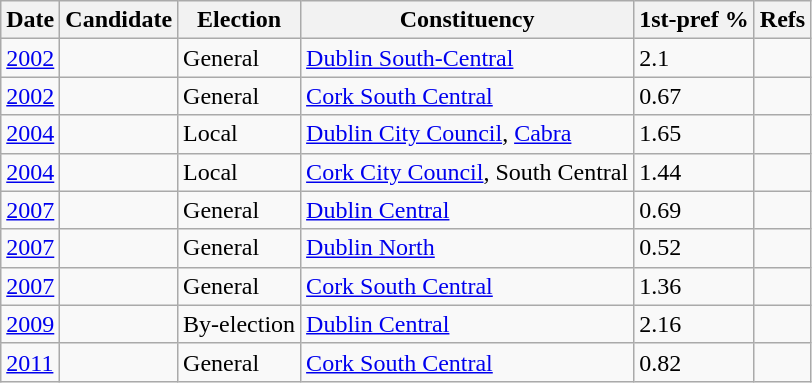<table class="wikitable sortable">
<tr>
<th>Date</th>
<th>Candidate</th>
<th>Election</th>
<th>Constituency</th>
<th>1st-pref %<br></th>
<th>Refs</th>
</tr>
<tr>
<td><a href='#'>2002</a></td>
<td></td>
<td>General</td>
<td><a href='#'>Dublin South-Central</a></td>
<td>2.1</td>
<td></td>
</tr>
<tr>
<td><a href='#'>2002</a></td>
<td></td>
<td>General</td>
<td><a href='#'>Cork South Central</a></td>
<td>0.67</td>
<td></td>
</tr>
<tr>
<td><a href='#'>2004</a></td>
<td></td>
<td>Local</td>
<td><a href='#'>Dublin City Council</a>, <a href='#'>Cabra</a></td>
<td>1.65</td>
<td></td>
</tr>
<tr>
<td><a href='#'>2004</a></td>
<td></td>
<td>Local</td>
<td><a href='#'>Cork City Council</a>,  South Central</td>
<td>1.44</td>
<td></td>
</tr>
<tr>
<td><a href='#'>2007</a></td>
<td></td>
<td>General</td>
<td><a href='#'>Dublin Central</a></td>
<td>0.69</td>
<td></td>
</tr>
<tr>
<td><a href='#'>2007</a></td>
<td></td>
<td>General</td>
<td><a href='#'>Dublin North</a></td>
<td>0.52</td>
<td></td>
</tr>
<tr>
<td><a href='#'>2007</a></td>
<td></td>
<td>General</td>
<td><a href='#'>Cork South Central</a></td>
<td>1.36</td>
<td></td>
</tr>
<tr>
<td><a href='#'>2009</a></td>
<td></td>
<td>By-election</td>
<td><a href='#'>Dublin Central</a></td>
<td>2.16</td>
<td></td>
</tr>
<tr>
<td><a href='#'>2011</a></td>
<td></td>
<td>General</td>
<td><a href='#'>Cork South Central</a></td>
<td>0.82</td>
<td></td>
</tr>
</table>
